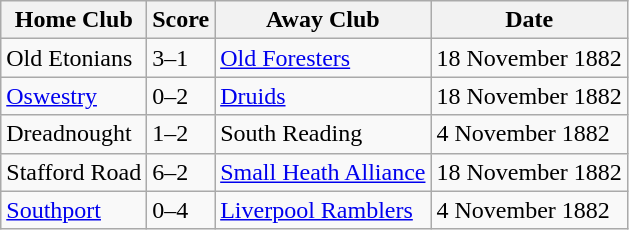<table class="wikitable">
<tr>
<th>Home Club</th>
<th>Score</th>
<th>Away Club</th>
<th>Date</th>
</tr>
<tr>
<td>Old Etonians</td>
<td>3–1</td>
<td><a href='#'>Old Foresters</a></td>
<td>18 November 1882</td>
</tr>
<tr>
<td><a href='#'>Oswestry</a></td>
<td>0–2</td>
<td><a href='#'>Druids</a> </td>
<td>18 November 1882</td>
</tr>
<tr>
<td>Dreadnought</td>
<td>1–2</td>
<td>South Reading</td>
<td>4 November 1882</td>
</tr>
<tr>
<td>Stafford Road</td>
<td>6–2</td>
<td><a href='#'>Small Heath Alliance</a></td>
<td>18 November 1882</td>
</tr>
<tr>
<td><a href='#'>Southport</a></td>
<td>0–4</td>
<td><a href='#'>Liverpool Ramblers</a></td>
<td>4 November 1882</td>
</tr>
</table>
